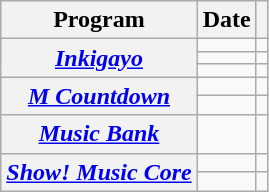<table class="wikitable plainrowheaders sortable">
<tr>
<th scope="col">Program </th>
<th scope="col">Date</th>
<th scope="col" class="unsortable"></th>
</tr>
<tr>
<th scope="row" rowspan="3"><em><a href='#'>Inkigayo</a></em></th>
<td></td>
<td style="text-align:center"></td>
</tr>
<tr>
<td></td>
<td style="text-align:center"></td>
</tr>
<tr>
<td></td>
<td style="text-align:center"></td>
</tr>
<tr>
<th scope="row" rowspan="2"><em><a href='#'>M Countdown</a></em></th>
<td></td>
<td style="text-align:center"></td>
</tr>
<tr>
<td></td>
<td style="text-align:center"></td>
</tr>
<tr>
<th scope="row"><em><a href='#'>Music Bank</a></em></th>
<td></td>
<td style="text-align:center"></td>
</tr>
<tr>
<th scope="row" rowspan="2"><em><a href='#'>Show! Music Core</a></em></th>
<td></td>
<td style="text-align:center"></td>
</tr>
<tr>
<td></td>
<td style="text-align:center"></td>
</tr>
</table>
